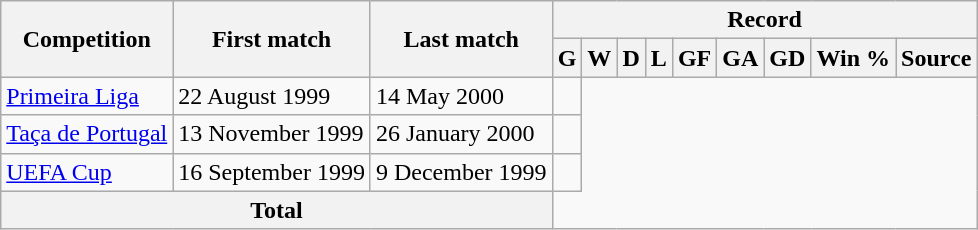<table class="wikitable" style="text-align: center">
<tr>
<th rowspan="2">Competition</th>
<th rowspan="2">First match</th>
<th rowspan="2">Last match</th>
<th colspan="9">Record</th>
</tr>
<tr>
<th>G</th>
<th>W</th>
<th>D</th>
<th>L</th>
<th>GF</th>
<th>GA</th>
<th>GD</th>
<th>Win %</th>
<th>Source</th>
</tr>
<tr>
<td align=left><a href='#'>Primeira Liga</a></td>
<td align=left>22 August 1999</td>
<td align=left>14 May 2000<br></td>
<td align=left></td>
</tr>
<tr>
<td align=left><a href='#'>Taça de Portugal</a></td>
<td align=left>13 November 1999</td>
<td align=left>26 January 2000<br></td>
<td align=left></td>
</tr>
<tr>
<td align=left><a href='#'>UEFA Cup</a></td>
<td align=left>16 September 1999</td>
<td align=left>9 December 1999<br></td>
<td align=left></td>
</tr>
<tr>
<th colspan="3">Total<br></th>
</tr>
</table>
